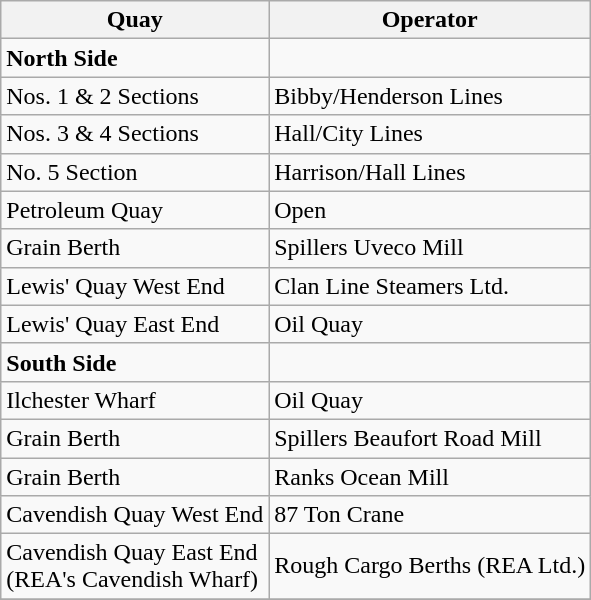<table class="wikitable">
<tr>
<th>Quay</th>
<th>Operator</th>
</tr>
<tr>
<td><strong>North Side</strong></td>
<td></td>
</tr>
<tr>
<td>Nos. 1 & 2 Sections</td>
<td>Bibby/Henderson Lines</td>
</tr>
<tr>
<td>Nos. 3 & 4 Sections</td>
<td>Hall/City Lines</td>
</tr>
<tr>
<td>No. 5 Section</td>
<td>Harrison/Hall Lines</td>
</tr>
<tr>
<td>Petroleum Quay</td>
<td>Open</td>
</tr>
<tr>
<td>Grain Berth</td>
<td>Spillers Uveco Mill</td>
</tr>
<tr>
<td>Lewis' Quay West End</td>
<td>Clan Line Steamers Ltd.</td>
</tr>
<tr>
<td>Lewis' Quay East End</td>
<td>Oil Quay</td>
</tr>
<tr>
<td><strong>South Side</strong></td>
<td></td>
</tr>
<tr>
<td>Ilchester Wharf</td>
<td>Oil Quay</td>
</tr>
<tr>
<td>Grain Berth</td>
<td>Spillers Beaufort Road Mill</td>
</tr>
<tr>
<td>Grain Berth</td>
<td>Ranks Ocean Mill</td>
</tr>
<tr>
<td>Cavendish Quay West End</td>
<td>87 Ton Crane</td>
</tr>
<tr>
<td>Cavendish Quay East End<br>(REA's Cavendish Wharf)</td>
<td>Rough Cargo Berths (REA Ltd.)</td>
</tr>
<tr>
</tr>
</table>
